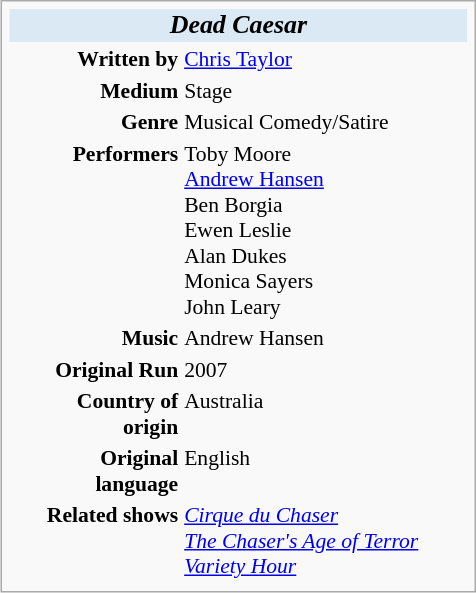<table class="infobox" style="width:22em; text-align:left; font-size:90%" cellspacing="2">
<tr>
<th style="font-size:120%; background:#dbe9f4; text-align:center;" colspan="2"><em>Dead Caesar</em></th>
</tr>
<tr>
<th style="text-align: right; padding-left: 1em;">Written by</th>
<td><a href='#'>Chris Taylor</a></td>
</tr>
<tr>
<th style="text-align: right; padding-left: 1em;">Medium</th>
<td>Stage</td>
</tr>
<tr>
<th style="text-align: right; padding-left: 1em;">Genre</th>
<td>Musical Comedy/Satire</td>
</tr>
<tr>
<th style="text-align: right; padding-left: 1em;">Performers</th>
<td>Toby Moore<br><a href='#'>Andrew Hansen</a><br>Ben Borgia<br>Ewen Leslie<br>Alan Dukes<br>Monica Sayers<br>John Leary</td>
</tr>
<tr>
<th style="text-align: right; padding-left: 1em;">Music</th>
<td>Andrew Hansen</td>
</tr>
<tr>
<th style="text-align: right; padding-left: 1em;">Original Run</th>
<td>2007</td>
</tr>
<tr>
<th style="text-align: right; padding-left: 1em;">Country of origin</th>
<td>Australia</td>
</tr>
<tr>
<th style="text-align: right; padding-left: 1em;">Original language</th>
<td>English</td>
</tr>
<tr>
<th style="text-align: right; padding-left: 1em;">Related shows</th>
<td><em><a href='#'>Cirque du Chaser</a></em><br><em><a href='#'>The Chaser's Age of Terror Variety Hour</a></em></td>
</tr>
<tr>
</tr>
</table>
